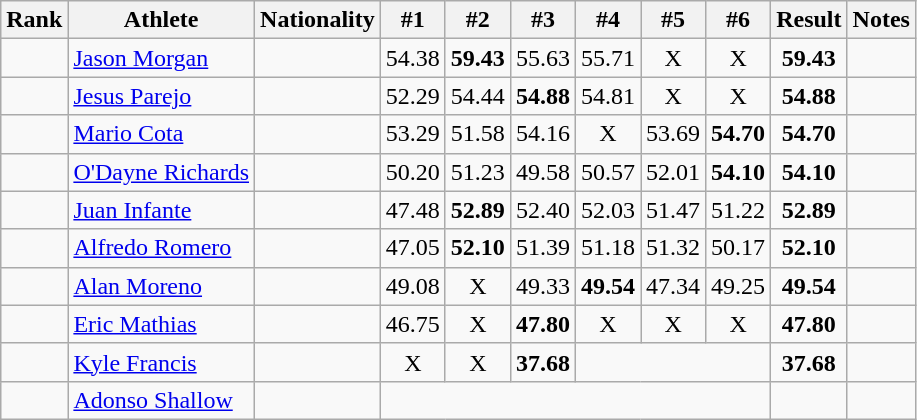<table class="wikitable sortable" style="text-align:center">
<tr>
<th>Rank</th>
<th>Athlete</th>
<th>Nationality</th>
<th>#1</th>
<th>#2</th>
<th>#3</th>
<th>#4</th>
<th>#5</th>
<th>#6</th>
<th>Result</th>
<th>Notes</th>
</tr>
<tr>
<td></td>
<td align=left><a href='#'>Jason Morgan</a></td>
<td align=left></td>
<td>54.38</td>
<td><strong>59.43</strong></td>
<td>55.63</td>
<td>55.71</td>
<td>X</td>
<td>X</td>
<td><strong>59.43</strong></td>
<td></td>
</tr>
<tr>
<td></td>
<td align=left><a href='#'>Jesus Parejo</a></td>
<td align=left></td>
<td>52.29</td>
<td>54.44</td>
<td><strong>54.88</strong></td>
<td>54.81</td>
<td>X</td>
<td>X</td>
<td><strong>54.88</strong></td>
<td></td>
</tr>
<tr>
<td></td>
<td align=left><a href='#'>Mario Cota</a></td>
<td align=left></td>
<td>53.29</td>
<td>51.58</td>
<td>54.16</td>
<td>X</td>
<td>53.69</td>
<td><strong>54.70</strong></td>
<td><strong>54.70</strong></td>
<td></td>
</tr>
<tr>
<td></td>
<td align=left><a href='#'>O'Dayne Richards</a></td>
<td align=left></td>
<td>50.20</td>
<td>51.23</td>
<td>49.58</td>
<td>50.57</td>
<td>52.01</td>
<td><strong>54.10</strong></td>
<td><strong>54.10</strong></td>
<td></td>
</tr>
<tr>
<td></td>
<td align=left><a href='#'>Juan Infante</a></td>
<td align=left></td>
<td>47.48</td>
<td><strong>52.89</strong></td>
<td>52.40</td>
<td>52.03</td>
<td>51.47</td>
<td>51.22</td>
<td><strong>52.89</strong></td>
<td></td>
</tr>
<tr>
<td></td>
<td align=left><a href='#'>Alfredo Romero</a></td>
<td align=left></td>
<td>47.05</td>
<td><strong>52.10</strong></td>
<td>51.39</td>
<td>51.18</td>
<td>51.32</td>
<td>50.17</td>
<td><strong>52.10</strong></td>
<td></td>
</tr>
<tr>
<td></td>
<td align=left><a href='#'>Alan Moreno</a></td>
<td align=left></td>
<td>49.08</td>
<td>X</td>
<td>49.33</td>
<td><strong>49.54</strong></td>
<td>47.34</td>
<td>49.25</td>
<td><strong>49.54</strong></td>
<td></td>
</tr>
<tr>
<td></td>
<td align=left><a href='#'>Eric Mathias</a></td>
<td align=left></td>
<td>46.75</td>
<td>X</td>
<td><strong>47.80</strong></td>
<td>X</td>
<td>X</td>
<td>X</td>
<td><strong>47.80</strong></td>
<td></td>
</tr>
<tr>
<td></td>
<td align=left><a href='#'>Kyle Francis</a></td>
<td align=left></td>
<td>X</td>
<td>X</td>
<td><strong>37.68</strong></td>
<td colspan=3></td>
<td><strong>37.68</strong></td>
<td></td>
</tr>
<tr>
<td></td>
<td align=left><a href='#'>Adonso Shallow</a></td>
<td align=left></td>
<td colspan=6></td>
<td><strong></strong></td>
<td></td>
</tr>
</table>
